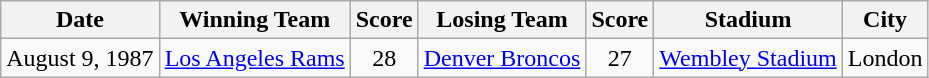<table class="wikitable sortable" style="text-align:center">
<tr bgcolor="#efefef">
<th>Date</th>
<th>Winning Team</th>
<th>Score</th>
<th>Losing Team</th>
<th>Score</th>
<th>Stadium</th>
<th>City</th>
</tr>
<tr>
<td>August 9, 1987</td>
<td><a href='#'>Los Angeles Rams</a></td>
<td>28</td>
<td><a href='#'>Denver Broncos</a></td>
<td>27</td>
<td><a href='#'>Wembley Stadium</a></td>
<td> London</td>
</tr>
</table>
